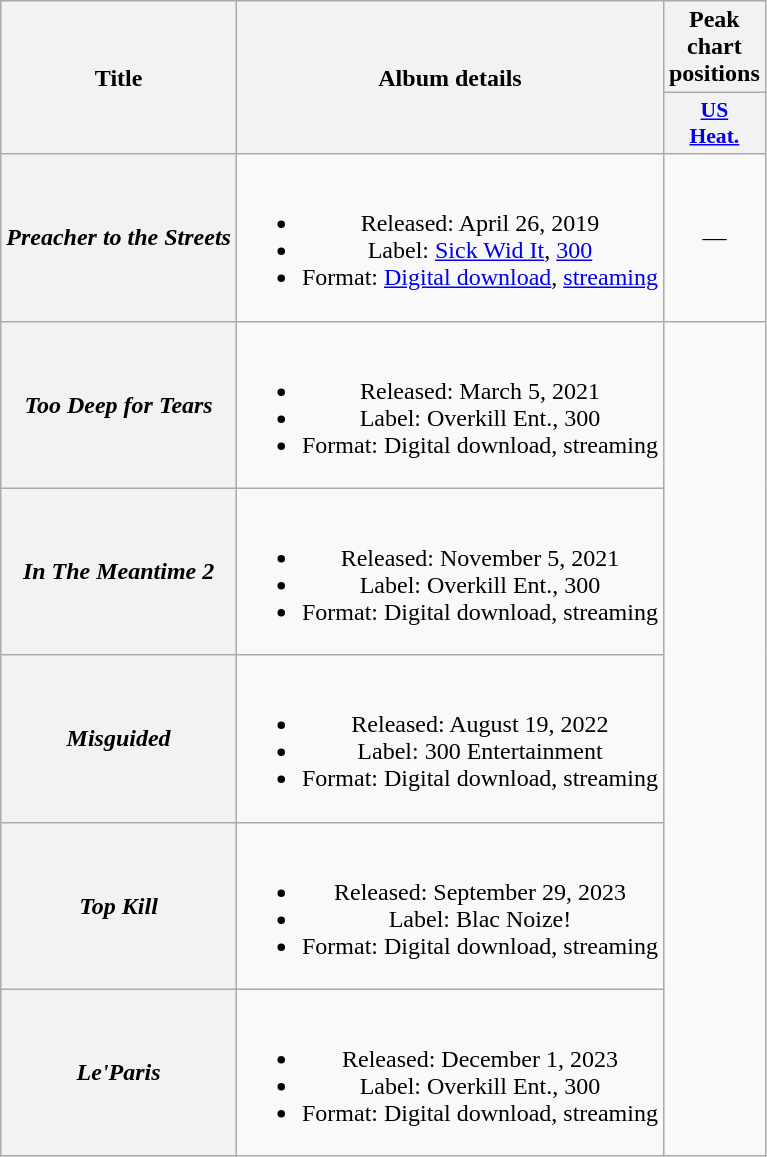<table class="wikitable plainrowheaders" style="text-align:center;">
<tr>
<th rowspan="2">Title</th>
<th rowspan="2">Album details</th>
<th>Peak chart positions</th>
</tr>
<tr>
<th style="width:3em;font-size:90%;"><a href='#'>US<br>Heat.</a><br></th>
</tr>
<tr>
<th scope="row"><em>Preacher to the Streets</em></th>
<td><br><ul><li>Released: April 26, 2019</li><li>Label: <a href='#'>Sick Wid It</a>, <a href='#'>300</a></li><li>Format: <a href='#'>Digital download</a>, <a href='#'>streaming</a></li></ul></td>
<td>—</td>
</tr>
<tr>
<th scope="row"><em>Too Deep for Tears</em></th>
<td><br><ul><li>Released: March 5, 2021</li><li>Label: Overkill Ent., 300</li><li>Format: Digital download, streaming</li></ul></td>
</tr>
<tr>
<th scope="row"><em>In The Meantime 2</em></th>
<td><br><ul><li>Released: November 5, 2021</li><li>Label: Overkill Ent., 300</li><li>Format: Digital download, streaming</li></ul></td>
</tr>
<tr>
<th scope="row"><em>Misguided</em></th>
<td><br><ul><li>Released: August 19, 2022</li><li>Label: 300 Entertainment</li><li>Format: Digital download, streaming</li></ul></td>
</tr>
<tr>
<th scope="row"><em>Top Kill</em></th>
<td><br><ul><li>Released: September 29, 2023</li><li>Label: Blac Noize!</li><li>Format: Digital download, streaming</li></ul></td>
</tr>
<tr>
<th scope="row"><em>Le'Paris</em></th>
<td><br><ul><li>Released: December 1, 2023</li><li>Label: Overkill Ent., 300</li><li>Format: Digital download, streaming</li></ul></td>
</tr>
</table>
